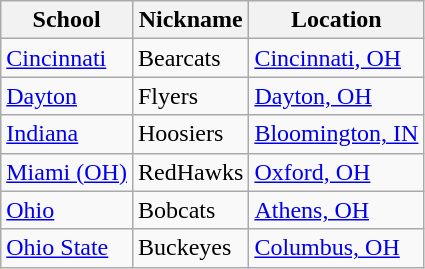<table class="wikitable sortable">
<tr>
<th>School</th>
<th>Nickname</th>
<th>Location</th>
</tr>
<tr>
<td><a href='#'>Cincinnati</a></td>
<td>Bearcats</td>
<td><a href='#'>Cincinnati, OH</a></td>
</tr>
<tr>
<td><a href='#'>Dayton</a></td>
<td>Flyers</td>
<td><a href='#'>Dayton, OH</a></td>
</tr>
<tr>
<td><a href='#'>Indiana</a></td>
<td>Hoosiers</td>
<td><a href='#'>Bloomington, IN</a></td>
</tr>
<tr>
<td><a href='#'>Miami (OH)</a></td>
<td>RedHawks</td>
<td><a href='#'>Oxford, OH</a></td>
</tr>
<tr>
<td><a href='#'>Ohio</a></td>
<td>Bobcats</td>
<td><a href='#'>Athens, OH</a></td>
</tr>
<tr>
<td><a href='#'>Ohio State</a></td>
<td>Buckeyes</td>
<td><a href='#'>Columbus, OH</a></td>
</tr>
</table>
